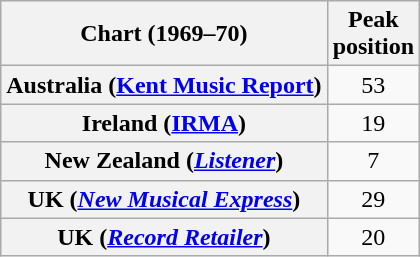<table class="wikitable sortable plainrowheaders" style="text-align:center">
<tr>
<th>Chart (1969–70)</th>
<th>Peak<br>position</th>
</tr>
<tr>
<th scope="row">Australia (<a href='#'>Kent Music Report</a>)</th>
<td style="text-align:center;">53</td>
</tr>
<tr>
<th scope="row">Ireland (<a href='#'>IRMA</a>)</th>
<td style="text-align:center;">19</td>
</tr>
<tr>
<th scope="row">New Zealand (<em><a href='#'>Listener</a></em>)</th>
<td style="text-align:center;">7</td>
</tr>
<tr>
<th scope="row">UK (<em><a href='#'>New Musical Express</a></em>)</th>
<td style="text-align:center;">29</td>
</tr>
<tr>
<th scope="row">UK (<em><a href='#'>Record Retailer</a></em>)</th>
<td style="text-align:center;">20</td>
</tr>
</table>
